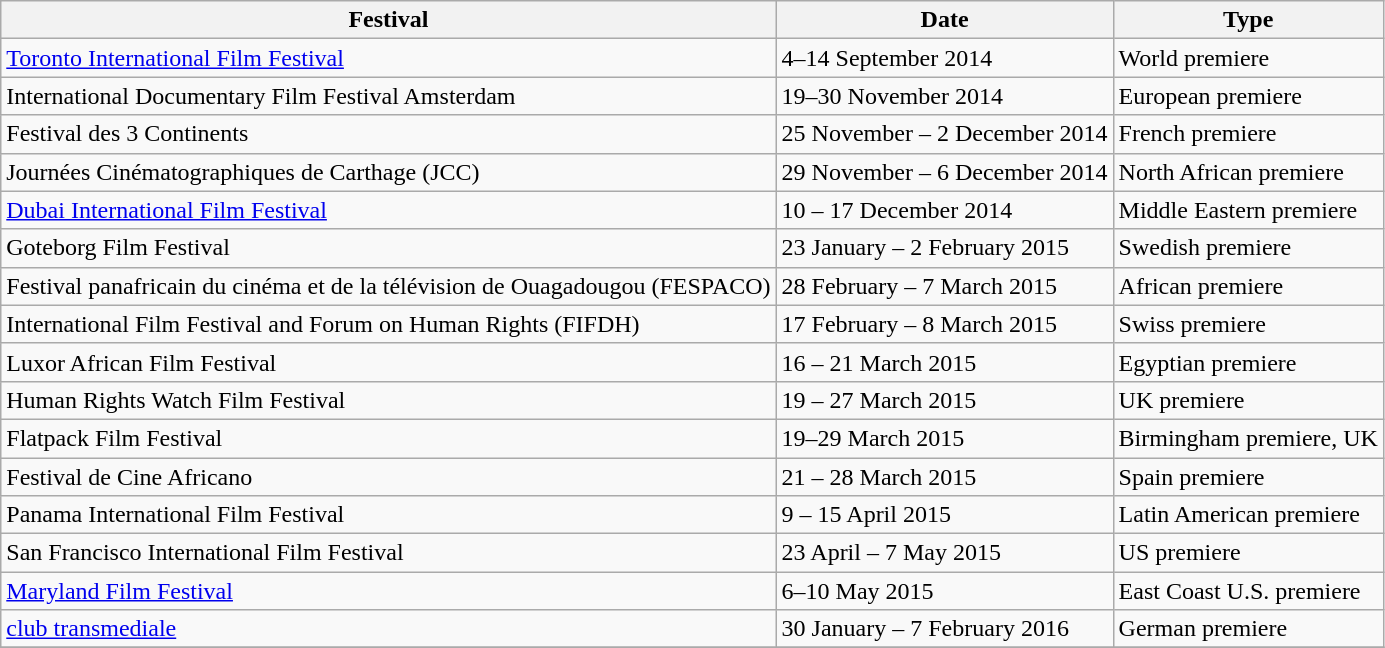<table class="wikitable">
<tr>
<th>Festival</th>
<th>Date</th>
<th>Type</th>
</tr>
<tr>
<td><a href='#'>Toronto International Film Festival</a></td>
<td>4–14 September 2014</td>
<td>World premiere</td>
</tr>
<tr>
<td>International Documentary Film Festival Amsterdam</td>
<td>19–30 November 2014</td>
<td>European premiere</td>
</tr>
<tr>
<td>Festival des 3 Continents</td>
<td>25 November – 2 December 2014</td>
<td>French premiere</td>
</tr>
<tr>
<td>Journées Cinématographiques de Carthage (JCC)</td>
<td>29 November – 6 December 2014</td>
<td>North African premiere</td>
</tr>
<tr>
<td><a href='#'>Dubai International Film Festival</a></td>
<td>10 – 17 December 2014</td>
<td>Middle Eastern premiere</td>
</tr>
<tr>
<td>Goteborg Film Festival</td>
<td>23 January – 2 February 2015</td>
<td>Swedish premiere</td>
</tr>
<tr>
<td>Festival panafricain du cinéma et de la télévision de Ouagadougou (FESPACO)</td>
<td>28 February – 7 March 2015</td>
<td>African premiere</td>
</tr>
<tr>
<td>International Film Festival and Forum on Human Rights (FIFDH)</td>
<td>17 February – 8 March 2015</td>
<td>Swiss premiere</td>
</tr>
<tr>
<td>Luxor African Film Festival</td>
<td>16 – 21 March 2015</td>
<td>Egyptian premiere</td>
</tr>
<tr>
<td>Human Rights Watch Film Festival</td>
<td>19 – 27 March 2015</td>
<td>UK premiere</td>
</tr>
<tr>
<td>Flatpack Film Festival</td>
<td>19–29 March 2015</td>
<td>Birmingham premiere, UK</td>
</tr>
<tr>
<td>Festival de Cine Africano</td>
<td>21 – 28 March 2015</td>
<td>Spain premiere</td>
</tr>
<tr>
<td>Panama International Film Festival</td>
<td>9 – 15 April 2015</td>
<td>Latin American premiere</td>
</tr>
<tr>
<td>San Francisco International Film Festival</td>
<td>23 April – 7 May 2015</td>
<td>US premiere</td>
</tr>
<tr>
<td><a href='#'>Maryland Film Festival</a></td>
<td>6–10 May 2015</td>
<td>East Coast U.S. premiere</td>
</tr>
<tr>
<td><a href='#'>club transmediale</a></td>
<td>30 January – 7 February 2016</td>
<td>German premiere</td>
</tr>
<tr>
</tr>
</table>
